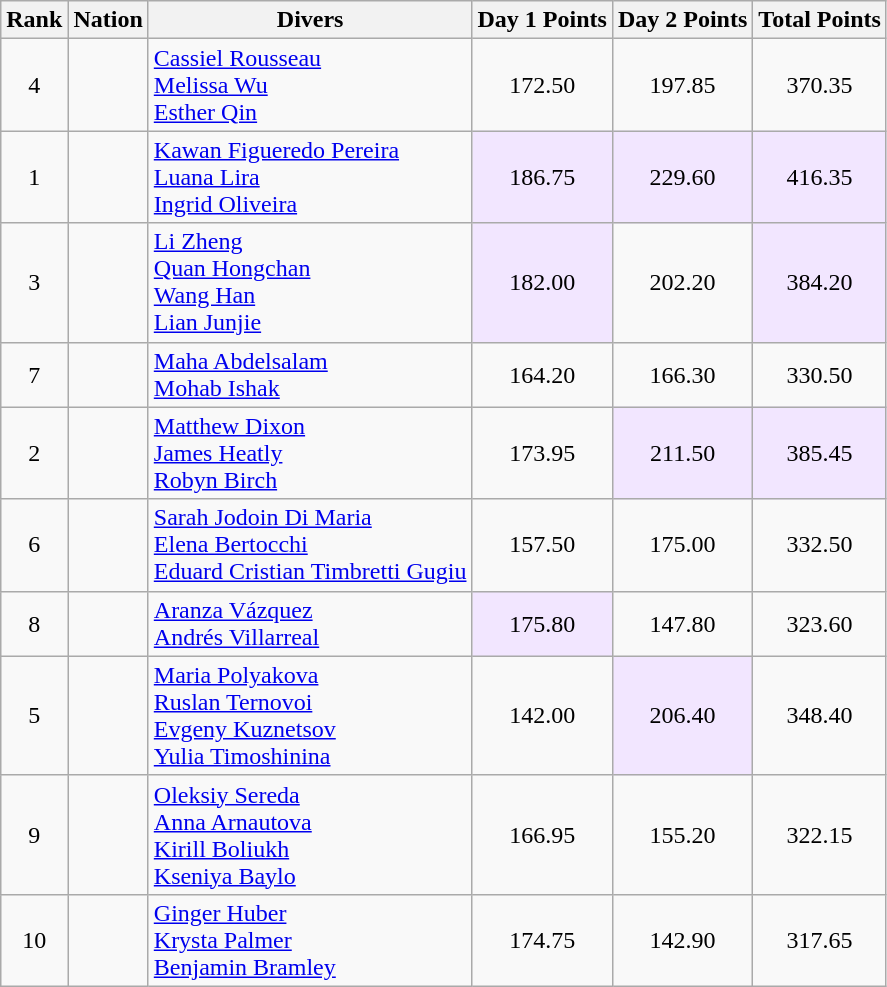<table class="wikitable sortable" style="text-align:center">
<tr>
<th>Rank</th>
<th>Nation</th>
<th>Divers</th>
<th>Day 1 Points</th>
<th>Day 2 Points</th>
<th>Total Points</th>
</tr>
<tr>
<td>4</td>
<td align=left></td>
<td align=left><a href='#'>Cassiel Rousseau</a><br><a href='#'>Melissa Wu</a><br><a href='#'>Esther Qin</a></td>
<td>172.50</td>
<td>197.85</td>
<td>370.35</td>
</tr>
<tr>
<td>1</td>
<td align=left></td>
<td align=left><a href='#'>Kawan Figueredo Pereira</a><br><a href='#'>Luana Lira</a><br><a href='#'>Ingrid Oliveira</a></td>
<td style="background:#f2e6ff">186.75</td>
<td style="background:#f2e6ff">229.60</td>
<td style="background:#f2e6ff">416.35</td>
</tr>
<tr>
<td>3</td>
<td align=left></td>
<td align=left><a href='#'>Li Zheng</a><br><a href='#'>Quan Hongchan</a><br><a href='#'>Wang Han</a><br><a href='#'>Lian Junjie</a></td>
<td style="background:#f2e6ff">182.00</td>
<td>202.20</td>
<td style="background:#f2e6ff">384.20</td>
</tr>
<tr>
<td>7</td>
<td align=left></td>
<td align=left><a href='#'>Maha Abdelsalam</a><br><a href='#'>Mohab Ishak</a></td>
<td>164.20</td>
<td>166.30</td>
<td>330.50</td>
</tr>
<tr>
<td>2</td>
<td align=left></td>
<td align=left><a href='#'>Matthew Dixon</a><br><a href='#'>James Heatly</a><br><a href='#'>Robyn Birch</a></td>
<td>173.95</td>
<td style="background:#f2e6ff">211.50</td>
<td style="background:#f2e6ff">385.45</td>
</tr>
<tr>
<td>6</td>
<td align=left></td>
<td align=left><a href='#'>Sarah Jodoin Di Maria</a><br><a href='#'>Elena Bertocchi</a><br><a href='#'>Eduard Cristian Timbretti Gugiu</a></td>
<td>157.50</td>
<td>175.00</td>
<td>332.50</td>
</tr>
<tr>
<td>8</td>
<td align=left></td>
<td align=left><a href='#'>Aranza Vázquez</a><br><a href='#'>Andrés Villarreal</a></td>
<td style="background:#f2e6ff">175.80</td>
<td>147.80</td>
<td>323.60</td>
</tr>
<tr>
<td>5</td>
<td align=left></td>
<td align=left><a href='#'>Maria Polyakova</a><br><a href='#'>Ruslan Ternovoi</a><br><a href='#'>Evgeny Kuznetsov</a><br><a href='#'>Yulia Timoshinina</a></td>
<td>142.00</td>
<td style="background:#f2e6ff">206.40</td>
<td>348.40</td>
</tr>
<tr>
<td>9</td>
<td align=left></td>
<td align=left><a href='#'>Oleksiy Sereda</a><br><a href='#'>Anna Arnautova</a><br><a href='#'>Kirill Boliukh</a><br><a href='#'>Kseniya Baylo</a></td>
<td>166.95</td>
<td>155.20</td>
<td>322.15</td>
</tr>
<tr>
<td>10</td>
<td align=left></td>
<td align=left><a href='#'>Ginger Huber</a><br><a href='#'>Krysta Palmer</a><br><a href='#'>Benjamin Bramley</a></td>
<td>174.75</td>
<td>142.90</td>
<td>317.65</td>
</tr>
</table>
